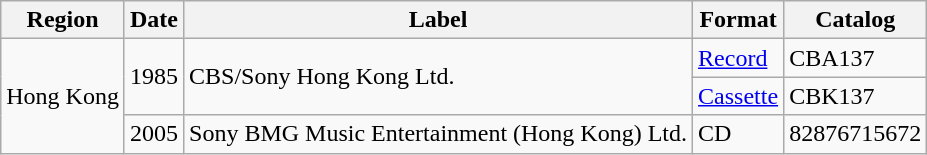<table class="wikitable">
<tr>
<th>Region</th>
<th>Date</th>
<th>Label</th>
<th>Format</th>
<th>Catalog</th>
</tr>
<tr>
<td rowspan="3">Hong Kong</td>
<td rowspan="2">1985</td>
<td rowspan="2">CBS/Sony Hong Kong Ltd.</td>
<td><a href='#'>Record</a></td>
<td>CBA137</td>
</tr>
<tr>
<td><a href='#'>Cassette</a></td>
<td>CBK137</td>
</tr>
<tr>
<td>2005</td>
<td>Sony BMG Music Entertainment (Hong Kong) Ltd.</td>
<td>CD</td>
<td>82876715672</td>
</tr>
</table>
